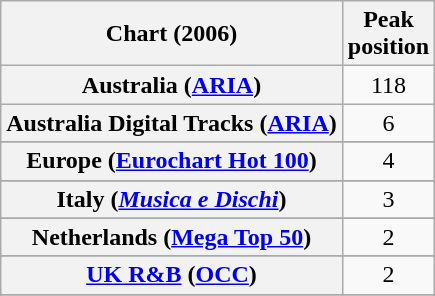<table class="wikitable sortable plainrowheaders" style="text-align:center;">
<tr>
<th>Chart (2006)</th>
<th>Peak<br>position</th>
</tr>
<tr>
<th scope="row">Australia (<a href='#'>ARIA</a>)</th>
<td align="center">118</td>
</tr>
<tr>
<th scope="row">Australia Digital Tracks (<a href='#'>ARIA</a>)</th>
<td>6</td>
</tr>
<tr>
</tr>
<tr>
</tr>
<tr>
</tr>
<tr>
</tr>
<tr>
</tr>
<tr>
</tr>
<tr>
<th scope="row">Europe (<a href='#'>Eurochart Hot 100</a>)</th>
<td>4</td>
</tr>
<tr>
</tr>
<tr>
</tr>
<tr>
</tr>
<tr>
</tr>
<tr>
</tr>
<tr>
<th scope="row">Italy (<em><a href='#'>Musica e Dischi</a></em>)</th>
<td>3</td>
</tr>
<tr>
</tr>
<tr>
<th scope="row">Netherlands (<a href='#'>Mega Top 50</a>)</th>
<td>2</td>
</tr>
<tr>
</tr>
<tr>
</tr>
<tr>
</tr>
<tr>
</tr>
<tr>
</tr>
<tr>
</tr>
<tr>
<th scope="row"><a href='#'>UK R&B</a> (<a href='#'>OCC</a>)</th>
<td align="center">2</td>
</tr>
<tr>
</tr>
<tr>
</tr>
<tr>
</tr>
</table>
